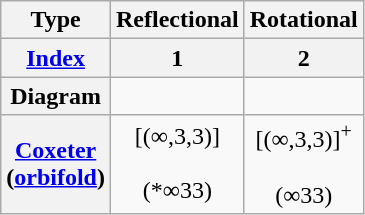<table class=wikitable>
<tr align=center>
<th>Type</th>
<th>Reflectional</th>
<th>Rotational</th>
</tr>
<tr align=center>
<th><a href='#'>Index</a></th>
<th>1</th>
<th>2</th>
</tr>
<tr align=center>
<th>Diagram</th>
<td></td>
<td></td>
</tr>
<tr align=center>
<th><a href='#'>Coxeter</a><br>(<a href='#'>orbifold</a>)</th>
<td>[(∞,3,3)]<br><br>(*∞33)</td>
<td>[(∞,3,3)]<sup>+</sup><br><br>(∞33)</td>
</tr>
</table>
